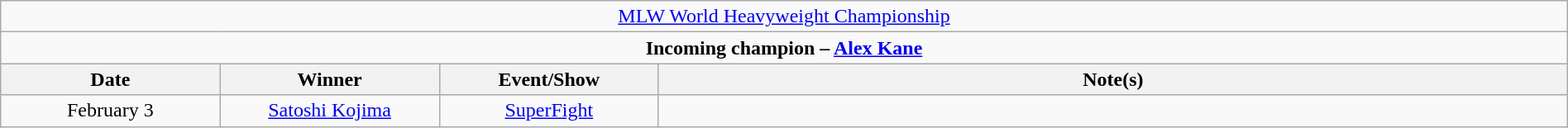<table class="wikitable" style="text-align:center; width:100%;">
<tr>
<td colspan="4" style="text-align: center;"><a href='#'>MLW World Heavyweight Championship</a></td>
</tr>
<tr>
<td colspan="4" style="text-align: center;"><strong>Incoming champion – <a href='#'>Alex Kane</a></strong></td>
</tr>
<tr>
<th width=14%>Date</th>
<th width=14%>Winner</th>
<th width=14%>Event/Show</th>
<th width=58%>Note(s)</th>
</tr>
<tr>
<td>February 3</td>
<td><a href='#'>Satoshi Kojima</a></td>
<td><a href='#'>SuperFight</a></td>
<td></td>
</tr>
</table>
